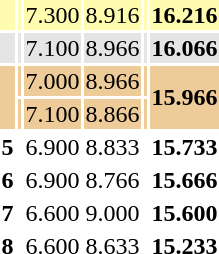<table>
<tr style="background:#fffcaf;">
<th scope=row style="text-align:center"></th>
<td style="text-align:left;"></td>
<td>7.300</td>
<td>8.916</td>
<td></td>
<td><strong>16.216</strong></td>
</tr>
<tr style="background:#e5e5e5;">
<th scope=row style="text-align:center"></th>
<td style="text-align:left;"></td>
<td>7.100</td>
<td>8.966</td>
<td></td>
<td><strong>16.066</strong></td>
</tr>
<tr style="background:#ec9;">
<th rowspan=2 scope=row style="text-align:center"></th>
<td style="text-align:left;"></td>
<td>7.000</td>
<td>8.966</td>
<td></td>
<td rowspan=2><strong>15.966</strong></td>
</tr>
<tr style="background:#ec9;">
<td style="text-align:left;"></td>
<td>7.100</td>
<td>8.866</td>
<td></td>
</tr>
<tr>
<th scope=row style="text-align:center">5</th>
<td style="text-align:left;"></td>
<td>6.900</td>
<td>8.833</td>
<td></td>
<td><strong>15.733</strong></td>
</tr>
<tr>
<th scope=row style="text-align:center">6</th>
<td style="text-align:left;"></td>
<td>6.900</td>
<td>8.766</td>
<td></td>
<td><strong>15.666</strong></td>
</tr>
<tr>
<th scope=row style="text-align:center">7</th>
<td style="text-align:left;"></td>
<td>6.600</td>
<td>9.000</td>
<td></td>
<td><strong>15.600</strong></td>
</tr>
<tr>
<th scope=row style="text-align:center">8</th>
<td style="text-align:left;"></td>
<td>6.600</td>
<td>8.633</td>
<td></td>
<td><strong>15.233</strong></td>
</tr>
</table>
